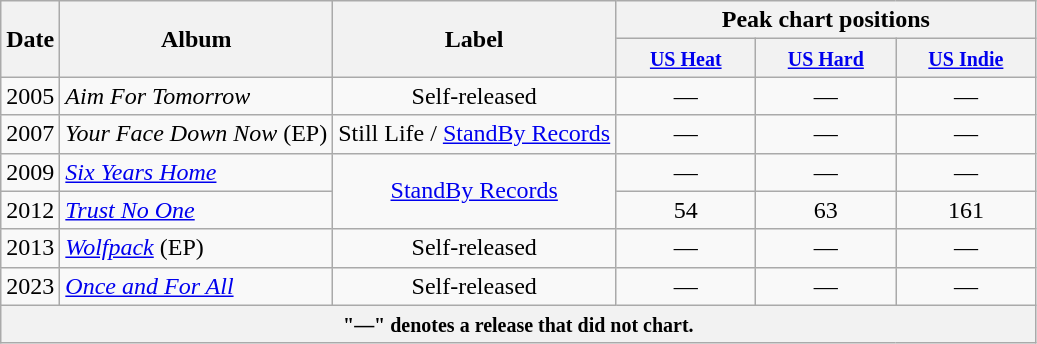<table class="wikitable">
<tr>
<th rowspan="2">Date</th>
<th rowspan="2">Album</th>
<th rowspan="2">Label</th>
<th colspan="3">Peak chart positions</th>
</tr>
<tr>
<th width="86"><small><a href='#'>US Heat</a></small></th>
<th width="86"><small><a href='#'>US Hard</a></small></th>
<th width="86"><small><a href='#'>US Indie</a></small></th>
</tr>
<tr>
<td>2005</td>
<td><em>Aim For Tomorrow</em></td>
<td align="center">Self-released</td>
<td align="center">—</td>
<td align="center">—</td>
<td align="center">—</td>
</tr>
<tr>
<td>2007</td>
<td><em>Your Face Down Now</em> (EP)</td>
<td align="center">Still Life / <a href='#'>StandBy Records</a></td>
<td align="center">—</td>
<td align="center">—</td>
<td align="center">—</td>
</tr>
<tr>
<td>2009</td>
<td><em><a href='#'>Six Years Home</a></em></td>
<td rowspan="2" align="center"><a href='#'>StandBy Records</a></td>
<td align="center">—</td>
<td align="center">—</td>
<td align="center">—</td>
</tr>
<tr>
<td>2012</td>
<td><em><a href='#'>Trust No One</a></em></td>
<td align="center">54</td>
<td align="center">63</td>
<td align="center">161</td>
</tr>
<tr>
<td>2013</td>
<td><em><a href='#'>Wolfpack</a></em> (EP)</td>
<td align="center">Self-released</td>
<td align="center">—</td>
<td align="center">—</td>
<td align="center">—</td>
</tr>
<tr>
<td>2023</td>
<td><em><a href='#'>Once and For All</a></em></td>
<td align="center">Self-released</td>
<td align="center">—</td>
<td align="center">—</td>
<td align="center">—</td>
</tr>
<tr>
<th colspan="8"><small>"—" denotes a release that did not chart.</small></th>
</tr>
</table>
